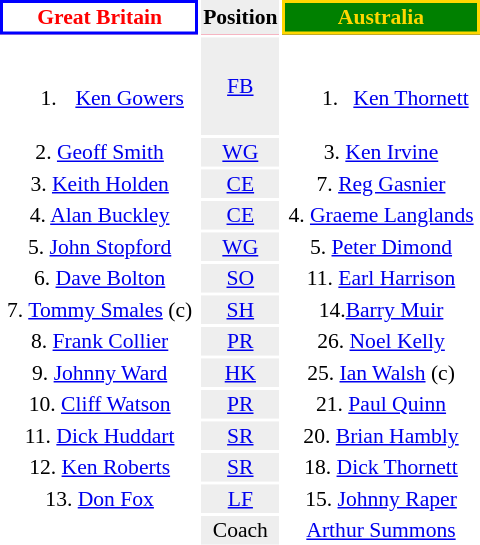<table align=right style="font-size:90%; margin-left:1em">
<tr bgcolor=#FF0033>
<th align="centre" width="126" style="border: 2px solid blue; background: white; color: red">Great Britain</th>
<th align="center" style="background: #eeeeee; color: black">Position</th>
<th align="centre" width="126" style="border: 2px solid gold; background: green; color: gold">Australia</th>
</tr>
<tr>
<td align="center"><br><ol><li><a href='#'>Ken Gowers</a></li></ol></td>
<td align="center" style="background: #eeeeee"><a href='#'>FB</a></td>
<td align="center"><br><ol><li><a href='#'>Ken Thornett</a></li></ol></td>
</tr>
<tr>
<td align="center">2. <a href='#'>Geoff Smith</a></td>
<td align="center" style="background: #eeeeee"><a href='#'>WG</a></td>
<td align="center">3. <a href='#'>Ken Irvine</a></td>
</tr>
<tr>
<td align="center">3. <a href='#'>Keith Holden</a></td>
<td align="center" style="background: #eeeeee"><a href='#'>CE</a></td>
<td align="center">7. <a href='#'>Reg Gasnier</a></td>
</tr>
<tr>
<td align="center">4. <a href='#'>Alan Buckley</a></td>
<td align="center" style="background: #eeeeee"><a href='#'>CE</a></td>
<td align="center">4. <a href='#'>Graeme Langlands</a></td>
</tr>
<tr>
<td align="center">5. <a href='#'>John Stopford</a></td>
<td align="center" style="background: #eeeeee"><a href='#'>WG</a></td>
<td align="center">5. <a href='#'>Peter Dimond</a></td>
</tr>
<tr>
<td align="center">6. <a href='#'>Dave Bolton</a></td>
<td align="center" style="background: #eeeeee"><a href='#'>SO</a></td>
<td align="center">11. <a href='#'>Earl Harrison</a></td>
</tr>
<tr>
<td align="center">7. <a href='#'>Tommy Smales</a> (c)</td>
<td align="center" style="background: #eeeeee"><a href='#'>SH</a></td>
<td align="center">14.<a href='#'>Barry Muir</a></td>
</tr>
<tr>
<td align="center">8. <a href='#'>Frank Collier</a></td>
<td align="center" style="background: #eeeeee"><a href='#'>PR</a></td>
<td align="center">26. <a href='#'>Noel Kelly</a></td>
</tr>
<tr>
<td align="center">9. <a href='#'>Johnny Ward</a></td>
<td align="center" style="background: #eeeeee"><a href='#'>HK</a></td>
<td align="center">25. <a href='#'>Ian Walsh</a> (c)</td>
</tr>
<tr>
<td align="center">10. <a href='#'>Cliff Watson</a></td>
<td align="center" style="background: #eeeeee"><a href='#'>PR</a></td>
<td align="center">21. <a href='#'>Paul Quinn</a></td>
</tr>
<tr>
<td align="center">11. <a href='#'>Dick Huddart</a></td>
<td align="center" style="background: #eeeeee"><a href='#'>SR</a></td>
<td align="center">20. <a href='#'>Brian Hambly</a></td>
</tr>
<tr>
<td align="center">12. <a href='#'>Ken Roberts</a></td>
<td align="center" style="background: #eeeeee"><a href='#'>SR</a></td>
<td align="center">18. <a href='#'>Dick Thornett</a></td>
</tr>
<tr>
<td align="center">13. <a href='#'>Don Fox</a></td>
<td align="center" style="background: #eeeeee"><a href='#'>LF</a></td>
<td align="center">15. <a href='#'>Johnny Raper</a></td>
</tr>
<tr>
<td align="center"></td>
<td align="center" style="background: #eeeeee">Coach</td>
<td align="center"><a href='#'>Arthur Summons</a></td>
</tr>
</table>
